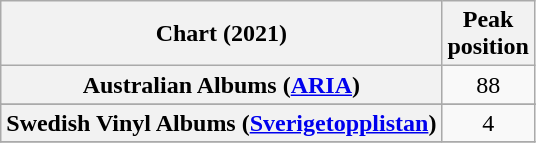<table class="wikitable sortable plainrowheaders" style="text-align:center;">
<tr>
<th scope="col">Chart (2021)</th>
<th scope="col">Peak<br>position</th>
</tr>
<tr>
<th scope="row">Australian Albums (<a href='#'>ARIA</a>)</th>
<td>88</td>
</tr>
<tr>
</tr>
<tr>
</tr>
<tr>
</tr>
<tr>
</tr>
<tr>
</tr>
<tr>
</tr>
<tr>
<th scope="row">Swedish Vinyl Albums (<a href='#'>Sverigetopplistan</a>)</th>
<td>4</td>
</tr>
<tr>
</tr>
</table>
